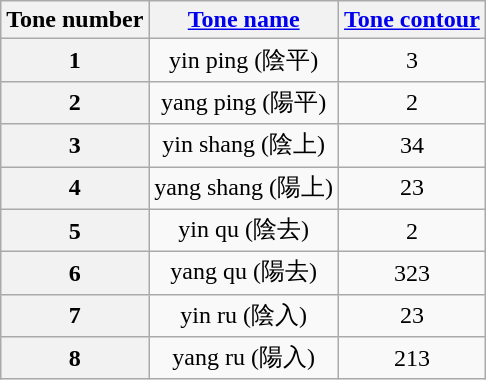<table class="wikitable" style="text-align:center; margin:1em auto 1em auto">
<tr>
<th>Tone number</th>
<th><a href='#'>Tone name</a></th>
<th><a href='#'>Tone contour</a></th>
</tr>
<tr>
<th>1</th>
<td>yin ping (陰平)</td>
<td> 3</td>
</tr>
<tr>
<th>2</th>
<td>yang ping (陽平)</td>
<td> 2</td>
</tr>
<tr>
<th>3</th>
<td>yin shang (陰上)</td>
<td> 34</td>
</tr>
<tr>
<th>4</th>
<td>yang shang (陽上)</td>
<td> 23</td>
</tr>
<tr>
<th>5</th>
<td>yin qu (陰去)</td>
<td> 2</td>
</tr>
<tr>
<th>6</th>
<td>yang qu (陽去)</td>
<td> 323</td>
</tr>
<tr>
<th>7</th>
<td>yin ru (陰入)</td>
<td> 23</td>
</tr>
<tr>
<th>8</th>
<td>yang ru (陽入)</td>
<td> 213</td>
</tr>
</table>
